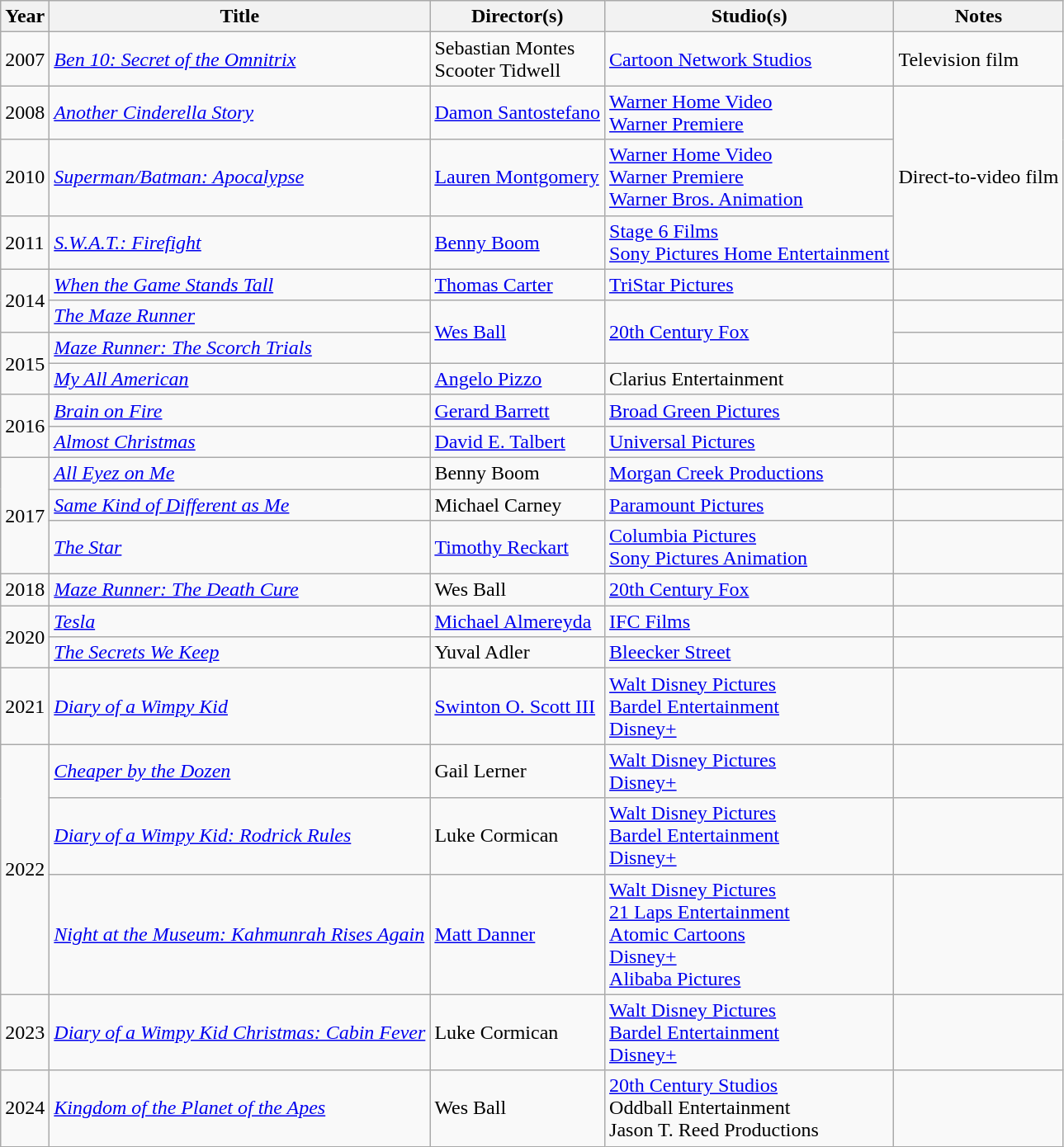<table class="wikitable sortable">
<tr>
<th>Year</th>
<th>Title</th>
<th>Director(s)</th>
<th>Studio(s)</th>
<th>Notes</th>
</tr>
<tr>
<td>2007</td>
<td><em><a href='#'>Ben 10: Secret of the Omnitrix</a></em></td>
<td>Sebastian Montes<br>Scooter Tidwell</td>
<td><a href='#'>Cartoon Network Studios</a></td>
<td>Television film</td>
</tr>
<tr>
<td>2008</td>
<td><em><a href='#'>Another Cinderella Story</a></em></td>
<td><a href='#'>Damon Santostefano</a></td>
<td><a href='#'>Warner Home Video</a><br><a href='#'>Warner Premiere</a></td>
<td rowspan=3>Direct-to-video film</td>
</tr>
<tr>
<td>2010</td>
<td><em><a href='#'>Superman/Batman: Apocalypse</a></em></td>
<td><a href='#'>Lauren Montgomery</a></td>
<td><a href='#'>Warner Home Video</a><br><a href='#'>Warner Premiere</a><br><a href='#'>Warner Bros. Animation</a></td>
</tr>
<tr>
<td>2011</td>
<td><em><a href='#'>S.W.A.T.: Firefight</a></em></td>
<td><a href='#'>Benny Boom</a></td>
<td><a href='#'>Stage 6 Films</a><br><a href='#'>Sony Pictures Home Entertainment</a></td>
</tr>
<tr>
<td rowspan="2">2014</td>
<td><em><a href='#'>When the Game Stands Tall</a></em></td>
<td><a href='#'>Thomas Carter</a></td>
<td><a href='#'>TriStar Pictures</a></td>
<td></td>
</tr>
<tr>
<td><em><a href='#'>The Maze Runner</a></em></td>
<td rowspan=2><a href='#'>Wes Ball</a></td>
<td rowspan=2><a href='#'>20th Century Fox</a></td>
<td></td>
</tr>
<tr>
<td rowspan="2">2015</td>
<td><em><a href='#'>Maze Runner: The Scorch Trials</a></em></td>
<td></td>
</tr>
<tr>
<td><em><a href='#'>My All American</a></em></td>
<td><a href='#'>Angelo Pizzo</a></td>
<td>Clarius Entertainment</td>
<td></td>
</tr>
<tr>
<td rowspan="2">2016</td>
<td><em><a href='#'>Brain on Fire</a></em></td>
<td><a href='#'>Gerard Barrett</a></td>
<td><a href='#'>Broad Green Pictures</a></td>
<td></td>
</tr>
<tr>
<td><em><a href='#'>Almost Christmas</a></em></td>
<td><a href='#'>David E. Talbert</a></td>
<td><a href='#'>Universal Pictures</a></td>
<td></td>
</tr>
<tr>
<td rowspan="3">2017</td>
<td><em><a href='#'>All Eyez on Me</a></em></td>
<td>Benny Boom</td>
<td><a href='#'>Morgan Creek Productions</a></td>
<td></td>
</tr>
<tr>
<td><em><a href='#'>Same Kind of Different as Me</a></em></td>
<td>Michael Carney</td>
<td><a href='#'>Paramount Pictures</a></td>
<td></td>
</tr>
<tr>
<td><em><a href='#'>The Star</a></em></td>
<td><a href='#'>Timothy Reckart</a></td>
<td><a href='#'>Columbia Pictures</a><br><a href='#'>Sony Pictures Animation</a></td>
<td></td>
</tr>
<tr>
<td>2018</td>
<td><em><a href='#'>Maze Runner: The Death Cure</a></em></td>
<td>Wes Ball</td>
<td><a href='#'>20th Century Fox</a></td>
<td></td>
</tr>
<tr>
<td rowspan="2">2020</td>
<td><em><a href='#'>Tesla</a></em></td>
<td><a href='#'>Michael Almereyda</a></td>
<td><a href='#'>IFC Films</a></td>
<td></td>
</tr>
<tr>
<td><em><a href='#'>The Secrets We Keep</a></em></td>
<td>Yuval Adler</td>
<td><a href='#'>Bleecker Street</a></td>
<td></td>
</tr>
<tr>
<td>2021</td>
<td><em><a href='#'>Diary of a Wimpy Kid</a></em></td>
<td><a href='#'>Swinton O. Scott III</a></td>
<td><a href='#'>Walt Disney Pictures</a><br><a href='#'>Bardel Entertainment</a><br><a href='#'>Disney+</a></td>
<td></td>
</tr>
<tr>
<td rowspan="3">2022</td>
<td><em><a href='#'>Cheaper by the Dozen</a></em></td>
<td>Gail Lerner</td>
<td><a href='#'>Walt Disney Pictures</a><br><a href='#'>Disney+</a></td>
<td></td>
</tr>
<tr>
<td><em><a href='#'>Diary of a Wimpy Kid: Rodrick Rules</a></em></td>
<td>Luke Cormican</td>
<td><a href='#'>Walt Disney Pictures</a><br><a href='#'>Bardel Entertainment</a><br><a href='#'>Disney+</a></td>
<td></td>
</tr>
<tr>
<td><em><a href='#'>Night at the Museum: Kahmunrah Rises Again</a></em></td>
<td><a href='#'>Matt Danner</a></td>
<td><a href='#'>Walt Disney Pictures</a><br><a href='#'>21 Laps Entertainment</a><br><a href='#'>Atomic Cartoons</a><br><a href='#'>Disney+</a><br><a href='#'>Alibaba Pictures</a></td>
<td></td>
</tr>
<tr>
<td>2023</td>
<td><em><a href='#'>Diary of a Wimpy Kid Christmas: Cabin Fever</a></em></td>
<td>Luke Cormican</td>
<td><a href='#'>Walt Disney Pictures</a><br><a href='#'>Bardel Entertainment</a><br><a href='#'>Disney+</a></td>
<td></td>
</tr>
<tr>
<td>2024</td>
<td><em><a href='#'>Kingdom of the Planet of the Apes</a></em></td>
<td>Wes Ball</td>
<td><a href='#'>20th Century Studios</a><br>Oddball Entertainment<br>Jason T. Reed Productions</td>
<td></td>
</tr>
</table>
